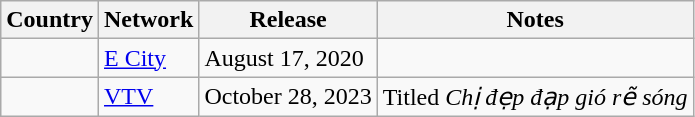<table class="wikitable">
<tr>
<th>Country</th>
<th>Network</th>
<th>Release</th>
<th>Notes</th>
</tr>
<tr>
<td></td>
<td><a href='#'>E City</a></td>
<td>August 17, 2020</td>
<td></td>
</tr>
<tr>
<td></td>
<td><a href='#'>VTV</a></td>
<td>October 28, 2023</td>
<td>Titled <em>Chị đẹp đạp gió rẽ sóng</em></td>
</tr>
</table>
